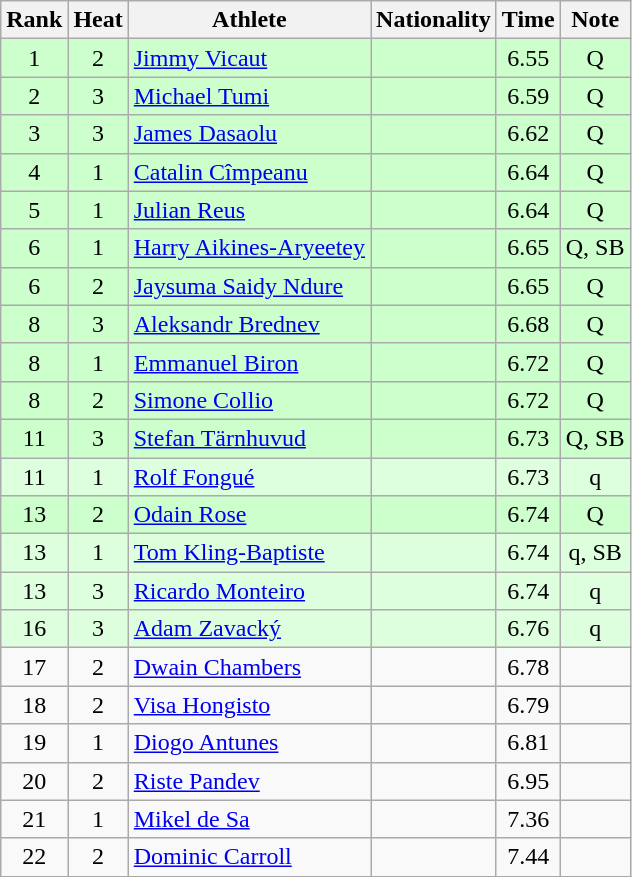<table class="wikitable sortable" style="text-align:center">
<tr>
<th>Rank</th>
<th>Heat</th>
<th>Athlete</th>
<th>Nationality</th>
<th>Time</th>
<th>Note</th>
</tr>
<tr bgcolor=ccffcc>
<td>1</td>
<td>2</td>
<td align=left><a href='#'>Jimmy Vicaut</a></td>
<td align=left></td>
<td>6.55</td>
<td>Q</td>
</tr>
<tr bgcolor=ccffcc>
<td>2</td>
<td>3</td>
<td align=left><a href='#'>Michael Tumi</a></td>
<td align=left></td>
<td>6.59</td>
<td>Q</td>
</tr>
<tr bgcolor=ccffcc>
<td>3</td>
<td>3</td>
<td align=left><a href='#'>James Dasaolu</a></td>
<td align=left></td>
<td>6.62</td>
<td>Q</td>
</tr>
<tr bgcolor=ccffcc>
<td>4</td>
<td>1</td>
<td align=left><a href='#'>Catalin Cîmpeanu</a></td>
<td align=left></td>
<td>6.64</td>
<td>Q</td>
</tr>
<tr bgcolor=ccffcc>
<td>5</td>
<td>1</td>
<td align=left><a href='#'>Julian Reus</a></td>
<td align=left></td>
<td>6.64</td>
<td>Q</td>
</tr>
<tr bgcolor=ccffcc>
<td>6</td>
<td>1</td>
<td align=left><a href='#'>Harry Aikines-Aryeetey</a></td>
<td align=left></td>
<td>6.65</td>
<td>Q, SB</td>
</tr>
<tr bgcolor=ccffcc>
<td>6</td>
<td>2</td>
<td align=left><a href='#'>Jaysuma Saidy Ndure</a></td>
<td align=left></td>
<td>6.65</td>
<td>Q</td>
</tr>
<tr bgcolor=ccffcc>
<td>8</td>
<td>3</td>
<td align=left><a href='#'>Aleksandr Brednev</a></td>
<td align=left></td>
<td>6.68</td>
<td>Q</td>
</tr>
<tr bgcolor=ccffcc>
<td>8</td>
<td>1</td>
<td align=left><a href='#'>Emmanuel Biron</a></td>
<td align=left></td>
<td>6.72</td>
<td>Q</td>
</tr>
<tr bgcolor=ccffcc>
<td>8</td>
<td>2</td>
<td align=left><a href='#'>Simone Collio</a></td>
<td align=left></td>
<td>6.72</td>
<td>Q</td>
</tr>
<tr bgcolor=ccffcc>
<td>11</td>
<td>3</td>
<td align=left><a href='#'>Stefan Tärnhuvud</a></td>
<td align=left></td>
<td>6.73</td>
<td>Q, SB</td>
</tr>
<tr bgcolor=ddffdd>
<td>11</td>
<td>1</td>
<td align=left><a href='#'>Rolf Fongué</a></td>
<td align=left></td>
<td>6.73</td>
<td>q</td>
</tr>
<tr bgcolor=ccffcc>
<td>13</td>
<td>2</td>
<td align=left><a href='#'>Odain Rose</a></td>
<td align=left></td>
<td>6.74</td>
<td>Q</td>
</tr>
<tr bgcolor=ddffdd>
<td>13</td>
<td>1</td>
<td align=left><a href='#'>Tom Kling-Baptiste</a></td>
<td align=left></td>
<td>6.74</td>
<td>q, SB</td>
</tr>
<tr bgcolor=ddffdd>
<td>13</td>
<td>3</td>
<td align=left><a href='#'>Ricardo Monteiro</a></td>
<td align=left></td>
<td>6.74</td>
<td>q</td>
</tr>
<tr bgcolor=ddffdd>
<td>16</td>
<td>3</td>
<td align=left><a href='#'>Adam Zavacký</a></td>
<td align=left></td>
<td>6.76</td>
<td>q</td>
</tr>
<tr>
<td>17</td>
<td>2</td>
<td align=left><a href='#'>Dwain Chambers</a></td>
<td align=left></td>
<td>6.78</td>
<td></td>
</tr>
<tr>
<td>18</td>
<td>2</td>
<td align=left><a href='#'>Visa Hongisto</a></td>
<td align=left></td>
<td>6.79</td>
<td></td>
</tr>
<tr>
<td>19</td>
<td>1</td>
<td align=left><a href='#'>Diogo Antunes</a></td>
<td align=left></td>
<td>6.81</td>
<td></td>
</tr>
<tr>
<td>20</td>
<td>2</td>
<td align=left><a href='#'>Riste Pandev</a></td>
<td align=left></td>
<td>6.95</td>
<td></td>
</tr>
<tr>
<td>21</td>
<td>1</td>
<td align=left><a href='#'>Mikel de Sa</a></td>
<td align=left></td>
<td>7.36</td>
<td></td>
</tr>
<tr>
<td>22</td>
<td>2</td>
<td align=left><a href='#'>Dominic Carroll</a></td>
<td align=left></td>
<td>7.44</td>
<td></td>
</tr>
</table>
